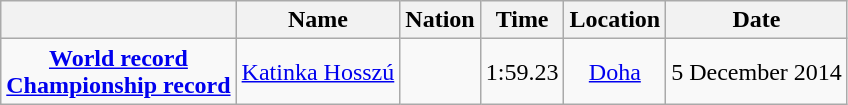<table class=wikitable style=text-align:center>
<tr>
<th></th>
<th>Name</th>
<th>Nation</th>
<th>Time</th>
<th>Location</th>
<th>Date</th>
</tr>
<tr>
<td><strong><a href='#'>World record</a><br><a href='#'>Championship record</a></strong></td>
<td align=left><a href='#'>Katinka Hosszú</a></td>
<td align=left></td>
<td align=left>1:59.23</td>
<td><a href='#'>Doha</a></td>
<td>5 December 2014</td>
</tr>
</table>
